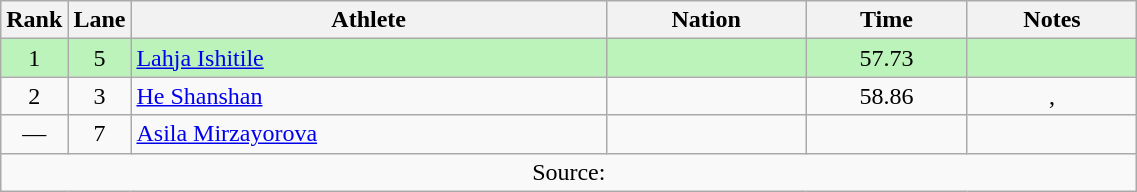<table class="wikitable sortable" style="text-align:center;width: 60%;">
<tr>
<th scope="col" style="width: 10px;">Rank</th>
<th scope="col" style="width: 10px;">Lane</th>
<th scope="col">Athlete</th>
<th scope="col">Nation</th>
<th scope="col">Time</th>
<th scope="col">Notes</th>
</tr>
<tr bgcolor=bbf3bb>
<td>1</td>
<td>5</td>
<td align=left><a href='#'>Lahja Ishitile</a><br></td>
<td align=left></td>
<td>57.73</td>
<td></td>
</tr>
<tr>
<td>2</td>
<td>3</td>
<td align=left><a href='#'>He Shanshan</a><br></td>
<td align=left></td>
<td>58.86</td>
<td>, </td>
</tr>
<tr>
<td>—</td>
<td>7</td>
<td align=left><a href='#'>Asila Mirzayorova</a><br></td>
<td align=left></td>
<td></td>
<td></td>
</tr>
<tr class="sortbottom">
<td colspan="6">Source:</td>
</tr>
</table>
